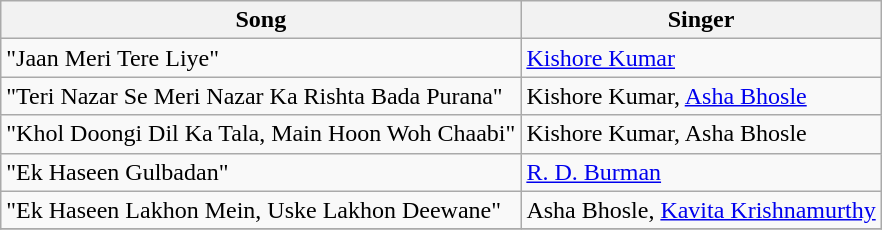<table class="wikitable">
<tr>
<th>Song</th>
<th>Singer</th>
</tr>
<tr>
<td>"Jaan Meri Tere Liye"</td>
<td><a href='#'>Kishore Kumar</a></td>
</tr>
<tr>
<td>"Teri Nazar Se Meri Nazar Ka Rishta Bada Purana"</td>
<td>Kishore Kumar, <a href='#'>Asha Bhosle</a></td>
</tr>
<tr>
<td>"Khol Doongi Dil Ka Tala, Main Hoon Woh Chaabi"</td>
<td>Kishore Kumar, Asha Bhosle</td>
</tr>
<tr>
<td>"Ek Haseen Gulbadan"</td>
<td><a href='#'>R. D. Burman</a></td>
</tr>
<tr>
<td>"Ek Haseen Lakhon Mein, Uske Lakhon Deewane"</td>
<td>Asha Bhosle, <a href='#'>Kavita Krishnamurthy</a></td>
</tr>
<tr>
</tr>
</table>
